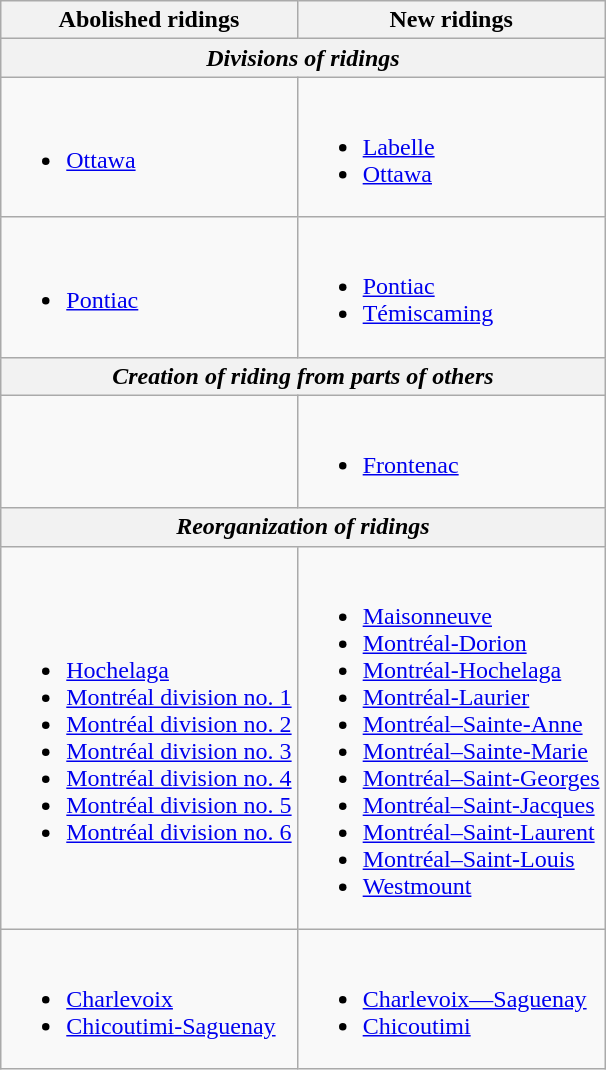<table class="wikitable">
<tr>
<th>Abolished ridings</th>
<th>New ridings</th>
</tr>
<tr>
<th colspan="2"><em>Divisions of ridings</em></th>
</tr>
<tr>
<td><br><ul><li><a href='#'>Ottawa</a></li></ul></td>
<td><br><ul><li><a href='#'>Labelle</a></li><li><a href='#'>Ottawa</a></li></ul></td>
</tr>
<tr>
<td><br><ul><li><a href='#'>Pontiac</a></li></ul></td>
<td><br><ul><li><a href='#'>Pontiac</a></li><li><a href='#'>Témiscaming</a></li></ul></td>
</tr>
<tr>
<th colspan="2"><em>Creation of riding from parts of others</em></th>
</tr>
<tr>
<td></td>
<td><br><ul><li><a href='#'>Frontenac</a></li></ul></td>
</tr>
<tr>
<th colspan="2"><em>Reorganization of ridings</em></th>
</tr>
<tr>
<td><br><ul><li><a href='#'>Hochelaga</a></li><li><a href='#'>Montréal division no. 1</a></li><li><a href='#'>Montréal division no. 2</a></li><li><a href='#'>Montréal division no. 3</a></li><li><a href='#'>Montréal division no. 4</a></li><li><a href='#'>Montréal division no. 5</a></li><li><a href='#'>Montréal division no. 6</a></li></ul></td>
<td><br><ul><li><a href='#'>Maisonneuve</a></li><li><a href='#'>Montréal-Dorion</a></li><li><a href='#'>Montréal-Hochelaga</a></li><li><a href='#'>Montréal-Laurier</a></li><li><a href='#'>Montréal–Sainte-Anne</a></li><li><a href='#'>Montréal–Sainte-Marie</a></li><li><a href='#'>Montréal–Saint-Georges</a></li><li><a href='#'>Montréal–Saint-Jacques</a></li><li><a href='#'>Montréal–Saint-Laurent</a></li><li><a href='#'>Montréal–Saint-Louis</a></li><li><a href='#'>Westmount</a></li></ul></td>
</tr>
<tr>
<td><br><ul><li><a href='#'>Charlevoix</a></li><li><a href='#'>Chicoutimi-Saguenay</a></li></ul></td>
<td><br><ul><li><a href='#'>Charlevoix—Saguenay</a></li><li><a href='#'>Chicoutimi</a></li></ul></td>
</tr>
</table>
